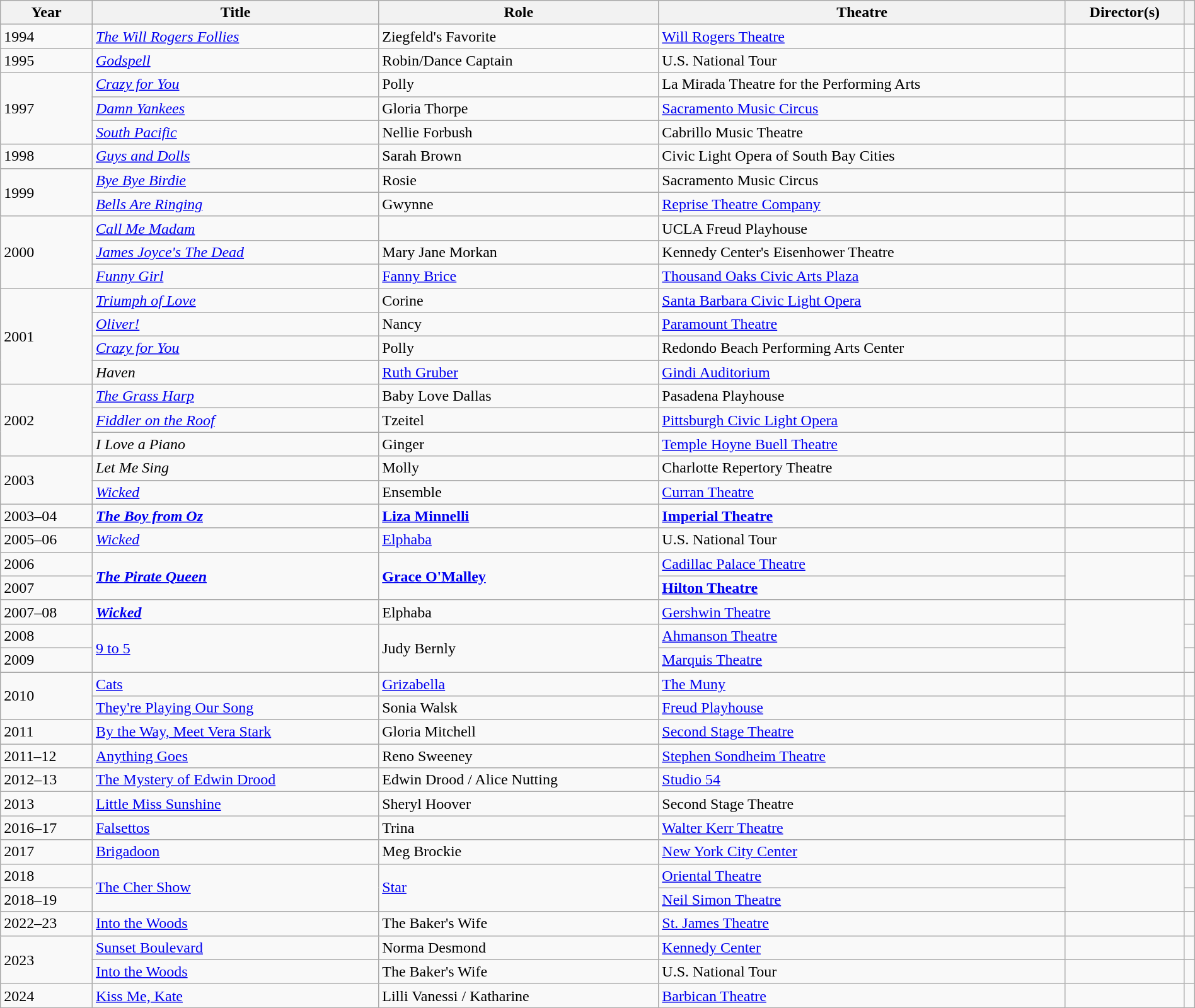<table class="wikitable sortable" style="width:100%">
<tr>
<th>Year</th>
<th>Title</th>
<th>Role</th>
<th>Theatre</th>
<th>Director(s)</th>
<th></th>
</tr>
<tr>
<td>1994</td>
<td><em><a href='#'>The Will Rogers Follies</a></em></td>
<td>Ziegfeld's Favorite</td>
<td><a href='#'>Will Rogers Theatre</a></td>
<td></td>
<td></td>
</tr>
<tr>
<td>1995</td>
<td><em><a href='#'>Godspell</a></em></td>
<td>Robin/Dance Captain</td>
<td>U.S. National Tour</td>
<td></td>
<td></td>
</tr>
<tr>
<td rowspan=3>1997</td>
<td><em><a href='#'>Crazy for You</a></em></td>
<td>Polly</td>
<td>La Mirada Theatre for the Performing Arts</td>
<td></td>
<td></td>
</tr>
<tr>
<td><em><a href='#'>Damn Yankees</a></em></td>
<td>Gloria Thorpe</td>
<td><a href='#'>Sacramento Music Circus</a></td>
<td></td>
<td></td>
</tr>
<tr>
<td><em><a href='#'>South Pacific</a></em></td>
<td>Nellie Forbush</td>
<td>Cabrillo Music Theatre</td>
<td></td>
<td></td>
</tr>
<tr>
<td>1998</td>
<td><em><a href='#'>Guys and Dolls</a></em></td>
<td>Sarah Brown</td>
<td>Civic Light Opera of South Bay Cities</td>
<td></td>
<td></td>
</tr>
<tr>
<td rowspan=2>1999</td>
<td><em><a href='#'>Bye Bye Birdie</a></em></td>
<td>Rosie</td>
<td>Sacramento Music Circus</td>
<td></td>
<td></td>
</tr>
<tr>
<td><em><a href='#'>Bells Are Ringing</a></em></td>
<td>Gwynne</td>
<td><a href='#'>Reprise Theatre Company</a></td>
<td></td>
<td></td>
</tr>
<tr>
<td rowspan=3>2000</td>
<td><em><a href='#'>Call Me Madam</a></em></td>
<td></td>
<td>UCLA Freud Playhouse</td>
<td></td>
<td></td>
</tr>
<tr>
<td><em><a href='#'>James Joyce's The Dead</a></em></td>
<td>Mary Jane Morkan</td>
<td>Kennedy Center's Eisenhower Theatre</td>
<td></td>
<td></td>
</tr>
<tr>
<td><em><a href='#'>Funny Girl</a></em></td>
<td><a href='#'>Fanny Brice</a></td>
<td><a href='#'>Thousand Oaks Civic Arts Plaza</a></td>
<td></td>
<td></td>
</tr>
<tr>
<td rowspan=4>2001</td>
<td><em><a href='#'>Triumph of Love</a></em></td>
<td>Corine</td>
<td><a href='#'>Santa Barbara Civic Light Opera</a></td>
<td></td>
<td></td>
</tr>
<tr>
<td><em><a href='#'>Oliver!</a></em></td>
<td>Nancy</td>
<td><a href='#'>Paramount Theatre</a></td>
<td></td>
<td></td>
</tr>
<tr>
<td><em><a href='#'>Crazy for You</a></em></td>
<td>Polly</td>
<td>Redondo Beach Performing Arts Center</td>
<td></td>
<td></td>
</tr>
<tr>
<td><em>Haven</em></td>
<td><a href='#'>Ruth Gruber</a></td>
<td><a href='#'>Gindi Auditorium</a></td>
<td></td>
<td></td>
</tr>
<tr>
<td rowspan=3>2002</td>
<td><em><a href='#'>The Grass Harp</a></em></td>
<td>Baby Love Dallas</td>
<td>Pasadena Playhouse</td>
<td></td>
<td></td>
</tr>
<tr>
<td><em><a href='#'>Fiddler on the Roof</a></em></td>
<td>Tzeitel</td>
<td><a href='#'>Pittsburgh Civic Light Opera</a></td>
<td></td>
<td></td>
</tr>
<tr>
<td><em>I Love a Piano</em></td>
<td>Ginger</td>
<td><a href='#'>Temple Hoyne Buell Theatre</a></td>
<td></td>
<td></td>
</tr>
<tr>
<td rowspan=2>2003</td>
<td><em>Let Me Sing</em></td>
<td>Molly</td>
<td>Charlotte Repertory Theatre</td>
<td></td>
<td></td>
</tr>
<tr>
<td><em><a href='#'>Wicked</a></em></td>
<td>Ensemble </td>
<td><a href='#'>Curran Theatre</a></td>
<td></td>
<td></td>
</tr>
<tr>
<td>2003–04</td>
<td><strong> <em><a href='#'>The Boy from Oz</a></em> </strong></td>
<td><strong><a href='#'>Liza Minnelli</a></strong></td>
<td><strong><a href='#'>Imperial Theatre</a></strong></td>
<td></td>
<td></td>
</tr>
<tr>
<td>2005–06</td>
<td><em><a href='#'>Wicked</a></em></td>
<td><a href='#'>Elphaba</a></td>
<td>U.S. National Tour</td>
<td></td>
<td></td>
</tr>
<tr>
<td>2006</td>
<td rowspan= 2><strong> <em><a href='#'>The Pirate Queen</a></em> </strong></td>
<td rowspan= 2><strong><a href='#'>Grace O'Malley</a></strong></td>
<td><a href='#'>Cadillac Palace Theatre</a></td>
<td rowspan=2></td>
<td></td>
</tr>
<tr>
<td>2007</td>
<td><strong><a href='#'>Hilton Theatre</a></strong></td>
<td></td>
</tr>
<tr>
<td>2007–08</td>
<td><strong><em><a href='#'>Wicked</a><em> <strong></td>
<td></strong>Elphaba<strong> </td>
<td></strong><a href='#'>Gershwin Theatre</a><strong></td>
<td rowspan=3></td>
<td></td>
</tr>
<tr>
<td>2008</td>
<td rowspan= 2></strong> </em><a href='#'>9 to 5</a><em> <strong></td>
<td rowspan= 2></strong>Judy Bernly<strong></td>
<td><a href='#'>Ahmanson Theatre</a></td>
<td></td>
</tr>
<tr>
<td>2009</td>
<td></strong><a href='#'>Marquis Theatre</a><strong></td>
<td></td>
</tr>
<tr>
<td rowspan=2>2010</td>
<td></em><a href='#'>Cats</a><em></td>
<td><a href='#'>Grizabella</a></td>
<td><a href='#'>The Muny</a></td>
<td></td>
<td></td>
</tr>
<tr>
<td></em><a href='#'>They're Playing Our Song</a><em></td>
<td>Sonia Walsk</td>
<td><a href='#'>Freud Playhouse</a></td>
<td></td>
<td></td>
</tr>
<tr>
<td>2011</td>
<td></em><a href='#'>By the Way, Meet Vera Stark</a><em></td>
<td>Gloria Mitchell</td>
<td><a href='#'>Second Stage Theatre</a></td>
<td></td>
<td></td>
</tr>
<tr>
<td>2011–12</td>
<td></strong> </em><a href='#'>Anything Goes</a><em> <strong></td>
<td></strong>Reno Sweeney<strong> </td>
<td></strong><a href='#'>Stephen Sondheim Theatre</a><strong></td>
<td></td>
<td></td>
</tr>
<tr>
<td>2012–13</td>
<td></strong> </em><a href='#'>The Mystery of Edwin Drood</a><em> <strong></td>
<td></strong>Edwin Drood / Alice Nutting<strong></td>
<td></strong><a href='#'>Studio 54</a><strong></td>
<td></td>
<td></td>
</tr>
<tr>
<td>2013</td>
<td></em><a href='#'>Little Miss Sunshine</a><em></td>
<td>Sheryl Hoover</td>
<td>Second Stage Theatre</td>
<td rowspan=2></td>
<td></td>
</tr>
<tr>
<td>2016–17</td>
<td></strong> </em><a href='#'>Falsettos</a><em> <strong></td>
<td></strong>Trina<strong></td>
<td></strong><a href='#'>Walter Kerr Theatre</a><strong></td>
<td></td>
</tr>
<tr>
<td>2017</td>
<td></em><a href='#'>Brigadoon</a><em></td>
<td>Meg Brockie</td>
<td><a href='#'>New York City Center</a></td>
<td></td>
<td></td>
</tr>
<tr>
<td>2018</td>
<td rowspan= 2></strong> </em><a href='#'>The Cher Show</a><em> <strong></td>
<td rowspan= 2></strong> <a href='#'>Star</a><strong></td>
<td><a href='#'>Oriental Theatre</a></td>
<td rowspan= 2></td>
<td></td>
</tr>
<tr>
<td>2018–19</td>
<td></strong><a href='#'>Neil Simon Theatre</a><strong></td>
<td></td>
</tr>
<tr>
<td>2022–23</td>
<td></strong> </em><a href='#'>Into the Woods</a><em> <strong></td>
<td></strong> The Baker's Wife<strong> </td>
<td></strong> <a href='#'>St. James Theatre</a> <strong></td>
<td></td>
<td></td>
</tr>
<tr>
<td rowspan=2>2023</td>
<td></em><a href='#'>Sunset Boulevard</a><em></td>
<td>Norma Desmond</td>
<td><a href='#'>Kennedy Center</a></td>
<td></td>
<td></td>
</tr>
<tr>
<td></em><a href='#'>Into the Woods</a><em></td>
<td>The Baker's Wife</td>
<td>U.S. National Tour</td>
<td></td>
<td></td>
</tr>
<tr>
<td>2024</td>
<td></strong> </em><a href='#'>Kiss Me, Kate</a><em> <strong></td>
<td></strong> Lilli Vanessi / Katharine <strong></td>
<td></strong> <a href='#'>Barbican Theatre</a> <strong></td>
<td></td>
<td></td>
</tr>
</table>
